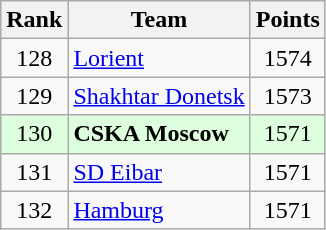<table class="wikitable" style="text-align: center;">
<tr>
<th>Rank</th>
<th>Team</th>
<th>Points</th>
</tr>
<tr>
<td>128</td>
<td align=left> <a href='#'>Lorient</a></td>
<td>1574</td>
</tr>
<tr>
<td>129</td>
<td align=left> <a href='#'>Shakhtar Donetsk</a></td>
<td>1573</td>
</tr>
<tr bgcolor="#ddffdd">
<td>130</td>
<td align=left> <strong>CSKA Moscow</strong></td>
<td>1571</td>
</tr>
<tr>
<td>131</td>
<td align=left> <a href='#'>SD Eibar</a></td>
<td>1571</td>
</tr>
<tr>
<td>132</td>
<td align=left> <a href='#'>Hamburg</a></td>
<td>1571</td>
</tr>
</table>
